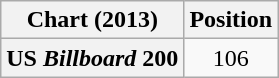<table class="wikitable sortable plainrowheaders" style="text-align:center">
<tr>
<th align="center">Chart (2013)</th>
<th align="center">Position</th>
</tr>
<tr>
<th scope="row">US <em>Billboard</em> 200</th>
<td>106</td>
</tr>
</table>
